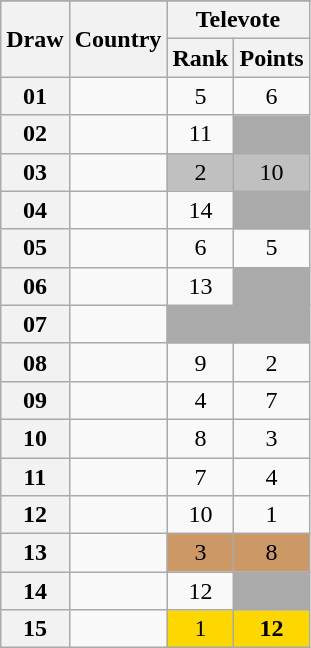<table class="sortable wikitable collapsible plainrowheaders" style="text-align:center;">
<tr>
</tr>
<tr>
<th scope="col" rowspan="2">Draw</th>
<th scope="col" rowspan="2">Country</th>
<th scope="col" colspan="2">Televote</th>
</tr>
<tr>
<th scope="col">Rank</th>
<th scope="col">Points</th>
</tr>
<tr>
<th scope="row" style="text-align:center;">01</th>
<td style="text-align:left;"></td>
<td>5</td>
<td>6</td>
</tr>
<tr>
<th scope="row" style="text-align:center;">02</th>
<td style="text-align:left;"></td>
<td>11</td>
<td style="background:#AAAAAA;"></td>
</tr>
<tr>
<th scope="row" style="text-align:center;">03</th>
<td style="text-align:left;"></td>
<td style="background:silver;">2</td>
<td style="background:silver;">10</td>
</tr>
<tr>
<th scope="row" style="text-align:center;">04</th>
<td style="text-align:left;"></td>
<td>14</td>
<td style="background:#AAAAAA;"></td>
</tr>
<tr>
<th scope="row" style="text-align:center;">05</th>
<td style="text-align:left;"></td>
<td>6</td>
<td>5</td>
</tr>
<tr>
<th scope="row" style="text-align:center;">06</th>
<td style="text-align:left;"></td>
<td>13</td>
<td style="background:#AAAAAA;"></td>
</tr>
<tr class=sortbottom>
<th scope="row" style="text-align:center;">07</th>
<td style="text-align:left;"></td>
<td style="background:#AAAAAA;"></td>
<td style="background:#AAAAAA;"></td>
</tr>
<tr>
<th scope="row" style="text-align:center;">08</th>
<td style="text-align:left;"></td>
<td>9</td>
<td>2</td>
</tr>
<tr>
<th scope="row" style="text-align:center;">09</th>
<td style="text-align:left;"></td>
<td>4</td>
<td>7</td>
</tr>
<tr>
<th scope="row" style="text-align:center;">10</th>
<td style="text-align:left;"></td>
<td>8</td>
<td>3</td>
</tr>
<tr>
<th scope="row" style="text-align:center;">11</th>
<td style="text-align:left;"></td>
<td>7</td>
<td>4</td>
</tr>
<tr>
<th scope="row" style="text-align:center;">12</th>
<td style="text-align:left;"></td>
<td>10</td>
<td>1</td>
</tr>
<tr>
<th scope="row" style="text-align:center;">13</th>
<td style="text-align:left;"></td>
<td style="background:#CC9966;">3</td>
<td style="background:#CC9966;">8</td>
</tr>
<tr>
<th scope="row" style="text-align:center;">14</th>
<td style="text-align:left;"></td>
<td>12</td>
<td style="background:#AAAAAA;"></td>
</tr>
<tr>
<th scope="row" style="text-align:center;">15</th>
<td style="text-align:left;"></td>
<td style="background:gold;">1</td>
<td style="background:gold;"><strong>12</strong></td>
</tr>
</table>
